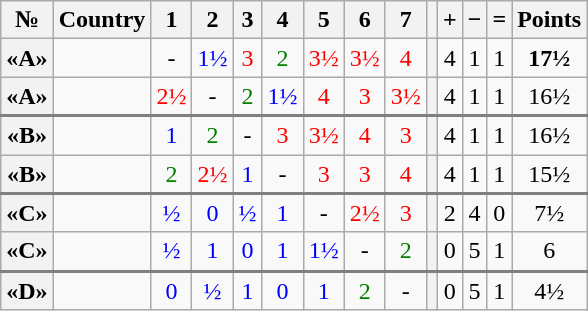<table class="wikitable" style="text-align:center">
<tr>
<th>№</th>
<th>Country</th>
<th>1</th>
<th>2</th>
<th>3</th>
<th>4</th>
<th>5</th>
<th>6</th>
<th>7</th>
<th></th>
<th>+</th>
<th>−</th>
<th>=</th>
<th>Points</th>
</tr>
<tr>
<th>«A»</th>
<td style="text-align: left"></td>
<td>-</td>
<td style="color:blue;">1½</td>
<td style="color:red;">3</td>
<td style="color:green;">2</td>
<td style="color:red;">3½</td>
<td style="color:red;">3½</td>
<td style="color:red;">4</td>
<th></th>
<td>4</td>
<td>1</td>
<td>1</td>
<td><strong>17½ </strong></td>
</tr>
<tr>
<th>«A»</th>
<td style="text-align: left"></td>
<td style="color:red;">2½</td>
<td>-</td>
<td style="color:green;">2</td>
<td style="color:blue;">1½</td>
<td style="color:red;">4</td>
<td style="color:red;">3</td>
<td style="color:red;">3½</td>
<th></th>
<td>4</td>
<td>1</td>
<td>1</td>
<td>16½</td>
</tr>
<tr style="border-top:2px solid grey;">
<th>«B»</th>
<td style="text-align: left"></td>
<td style="color:blue;">1</td>
<td style="color:green;">2</td>
<td>-</td>
<td style="color:red;">3</td>
<td style="color:red;">3½</td>
<td style="color:red;">4</td>
<td style="color:red;">3</td>
<th></th>
<td>4</td>
<td>1</td>
<td>1</td>
<td>16½</td>
</tr>
<tr>
<th>«B»</th>
<td style="text-align: left"></td>
<td style="color:green;">2</td>
<td style="color:red;">2½</td>
<td style="color:blue;">1</td>
<td>-</td>
<td style="color:red;">3</td>
<td style="color:red;">3</td>
<td style="color:red;">4</td>
<th></th>
<td>4</td>
<td>1</td>
<td>1</td>
<td>15½</td>
</tr>
<tr style="border-top:2px solid grey;">
<th>«C»</th>
<td style="text-align: left"></td>
<td style="color:blue;">½</td>
<td style="color:blue;">0</td>
<td style="color:blue;">½</td>
<td style="color:blue;">1</td>
<td>-</td>
<td style="color:red;">2½</td>
<td style="color:red;">3</td>
<th></th>
<td>2</td>
<td>4</td>
<td>0</td>
<td>7½</td>
</tr>
<tr>
<th>«C»</th>
<td style="text-align: left"></td>
<td style="color:blue;">½</td>
<td style="color:blue;">1</td>
<td style="color:blue;">0</td>
<td style="color:blue;">1</td>
<td style="color:blue;">1½</td>
<td>-</td>
<td style="color:green;">2</td>
<th></th>
<td>0</td>
<td>5</td>
<td>1</td>
<td>6</td>
</tr>
<tr style="border-top:2px solid grey;">
<th>«D»</th>
<td style="text-align: left"></td>
<td style="color:blue;">0</td>
<td style="color:blue;">½</td>
<td style="color:blue;">1</td>
<td style="color:blue;">0</td>
<td style="color:blue;">1</td>
<td style="color:green;">2</td>
<td>-</td>
<th></th>
<td>0</td>
<td>5</td>
<td>1</td>
<td>4½</td>
</tr>
</table>
